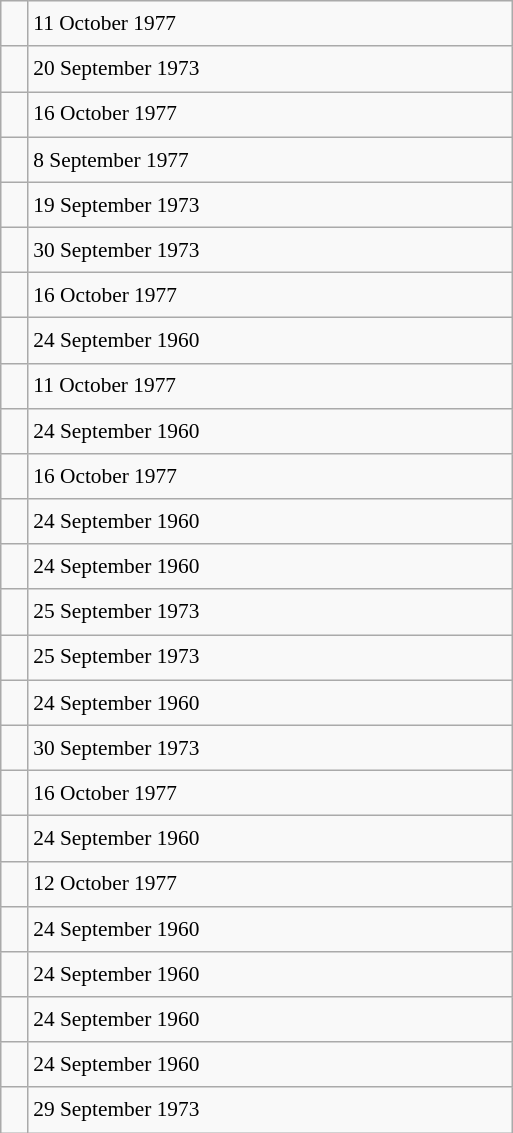<table class="wikitable" style="font-size: 89%; float: left; width: 24em; margin-right: 1em; line-height: 1.65em">
<tr>
<td></td>
<td>11 October 1977</td>
</tr>
<tr>
<td></td>
<td>20 September 1973</td>
</tr>
<tr>
<td></td>
<td>16 October 1977</td>
</tr>
<tr>
<td></td>
<td>8 September 1977</td>
</tr>
<tr>
<td></td>
<td>19 September 1973</td>
</tr>
<tr>
<td></td>
<td>30 September 1973</td>
</tr>
<tr>
<td></td>
<td>16 October 1977</td>
</tr>
<tr>
<td></td>
<td>24 September 1960</td>
</tr>
<tr>
<td></td>
<td>11 October 1977</td>
</tr>
<tr>
<td></td>
<td>24 September 1960</td>
</tr>
<tr>
<td></td>
<td>16 October 1977</td>
</tr>
<tr>
<td></td>
<td>24 September 1960</td>
</tr>
<tr>
<td></td>
<td>24 September 1960</td>
</tr>
<tr>
<td></td>
<td>25 September 1973</td>
</tr>
<tr>
<td></td>
<td>25 September 1973</td>
</tr>
<tr>
<td></td>
<td>24 September 1960</td>
</tr>
<tr>
<td></td>
<td>30 September 1973</td>
</tr>
<tr>
<td></td>
<td>16 October 1977</td>
</tr>
<tr>
<td></td>
<td>24 September 1960</td>
</tr>
<tr>
<td></td>
<td>12 October 1977</td>
</tr>
<tr>
<td></td>
<td>24 September 1960</td>
</tr>
<tr>
<td></td>
<td>24 September 1960</td>
</tr>
<tr>
<td></td>
<td>24 September 1960</td>
</tr>
<tr>
<td></td>
<td>24 September 1960</td>
</tr>
<tr>
<td></td>
<td>29 September 1973</td>
</tr>
</table>
